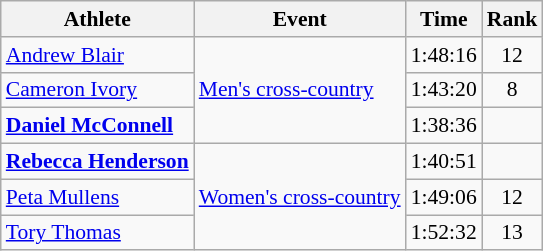<table class="wikitable" style="font-size:90%;">
<tr>
<th>Athlete</th>
<th>Event</th>
<th>Time</th>
<th>Rank</th>
</tr>
<tr align=center>
<td align=left><a href='#'>Andrew Blair</a></td>
<td align=left rowspan=3><a href='#'>Men's cross-country</a></td>
<td>1:48:16</td>
<td>12</td>
</tr>
<tr align=center>
<td align=left><a href='#'>Cameron Ivory</a></td>
<td>1:43:20</td>
<td>8</td>
</tr>
<tr align=center>
<td align=left><strong><a href='#'>Daniel McConnell</a></strong></td>
<td>1:38:36</td>
<td></td>
</tr>
<tr align=center>
<td align=left><strong><a href='#'>Rebecca Henderson</a></strong></td>
<td align=left rowspan=3><a href='#'>Women's cross-country</a></td>
<td>1:40:51</td>
<td></td>
</tr>
<tr align=center>
<td align=left><a href='#'>Peta Mullens</a></td>
<td>1:49:06</td>
<td>12</td>
</tr>
<tr align=center>
<td align=left><a href='#'>Tory Thomas</a></td>
<td>1:52:32</td>
<td>13</td>
</tr>
</table>
